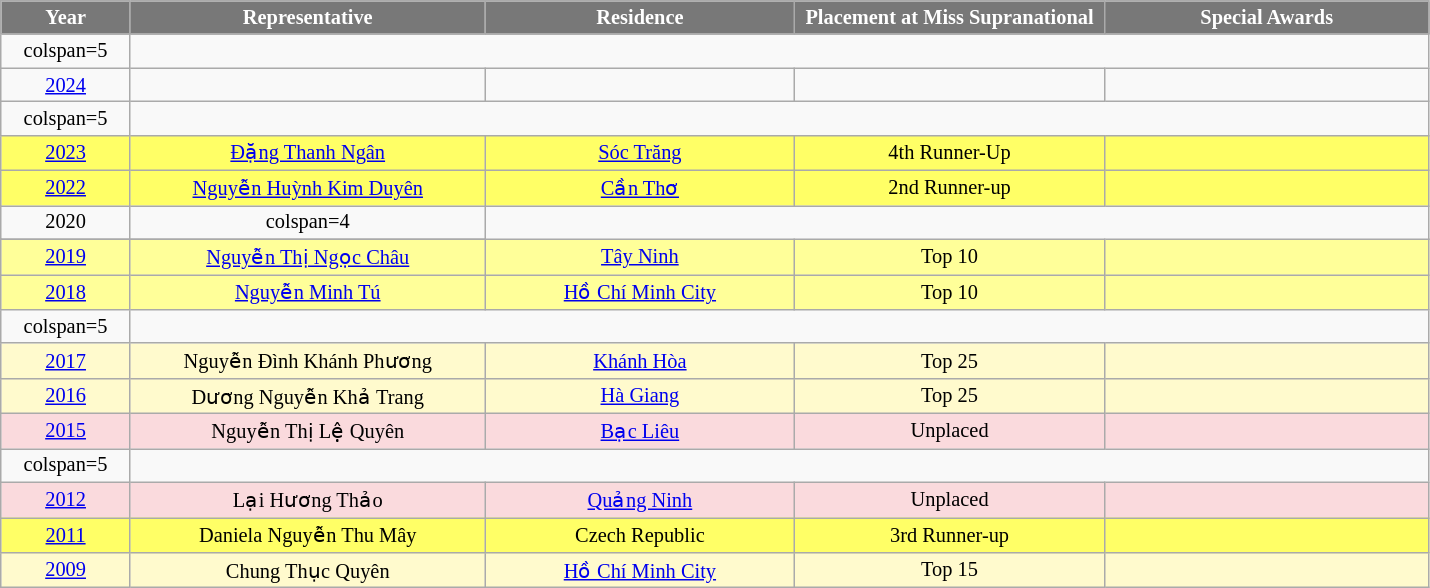<table class="wikitable sortable" style="font-size: 85%; text-align:center">
<tr>
<th width="80" style="background-color:#787878;color:#FFFFFF;">Year</th>
<th width="230" style="background-color:#787878;color:#FFFFFF;">Representative</th>
<th width="200" style="background-color:#787878;color:#FFFFFF;">Residence</th>
<th width="200" style="background-color:#787878;color:#FFFFFF;">Placement at Miss Supranational</th>
<th width="210" style="background-color:#787878;color:#FFFFFF;">Special Awards</th>
</tr>
<tr>
<td>colspan=5 </td>
</tr>
<tr>
<td> <a href='#'>2024</a></td>
<td></td>
<td></td>
<td></td>
<td></td>
</tr>
<tr>
<td>colspan=5 </td>
</tr>
<tr style="background-color:#FFFF66; : bold">
<td> <a href='#'>2023</a></td>
<td><a href='#'>Đặng Thanh Ngân</a></td>
<td><a href='#'>Sóc Trăng</a></td>
<td>4th Runner-Up</td>
<td style="background:;"></td>
</tr>
<tr style="background-color:#FFFF66; : bold">
<td> <a href='#'>2022</a></td>
<td><a href='#'>Nguyễn Huỳnh Kim Duyên</a></td>
<td><a href='#'>Cần Thơ</a></td>
<td>2nd Runner-up</td>
<td style="background:;"></td>
</tr>
<tr>
<td>2020</td>
<td>colspan=4 </td>
</tr>
<tr>
</tr>
<tr style="background-color:#FFFF99; : bold">
<td> <a href='#'>2019</a></td>
<td><a href='#'>Nguyễn Thị Ngọc Châu</a></td>
<td><a href='#'>Tây Ninh</a></td>
<td>Top 10</td>
<td style="background:;"></td>
</tr>
<tr style="background-color:#FFFF99; : bold">
<td> <a href='#'>2018</a></td>
<td><a href='#'>Nguyễn Minh Tú</a></td>
<td><a href='#'>Hồ Chí Minh City</a></td>
<td>Top 10</td>
<td style="background:;"></td>
</tr>
<tr>
<td>colspan=5 </td>
</tr>
<tr style="background-color:#FFFACD; : bold">
<td> <a href='#'>2017</a></td>
<td>Nguyễn Đình Khánh Phương</td>
<td><a href='#'>Khánh Hòa</a></td>
<td>Top 25</td>
<td style="background:;"></td>
</tr>
<tr style="background-color:#FFFACD; : bold">
<td> <a href='#'>2016</a></td>
<td>Dương Nguyễn Khả Trang</td>
<td><a href='#'>Hà Giang</a></td>
<td>Top 25</td>
<td style="background:;"></td>
</tr>
<tr style="background-color:#FADADD;">
<td> <a href='#'>2015</a></td>
<td>Nguyễn Thị Lệ Quyên</td>
<td><a href='#'>Bạc Liêu</a></td>
<td>Unplaced</td>
<td style="background:;"></td>
</tr>
<tr>
<td>colspan=5 </td>
</tr>
<tr style="background-color:#FADADD;">
<td> <a href='#'>2012</a></td>
<td>Lại Hương Thảo</td>
<td><a href='#'>Quảng Ninh</a></td>
<td>Unplaced</td>
<td style="background:;"></td>
</tr>
<tr style="background-color:#FFFF66; : bold">
<td> <a href='#'>2011</a></td>
<td>Daniela Nguyễn Thu Mây</td>
<td>Czech Republic</td>
<td>3rd Runner-up</td>
<td style="background:;"></td>
</tr>
<tr style="background-color:#FFFACD; : bold">
<td> <a href='#'>2009</a></td>
<td>Chung Thục Quyên</td>
<td><a href='#'>Hồ Chí Minh City</a></td>
<td>Top 15</td>
<td style="background:;"></td>
</tr>
</table>
